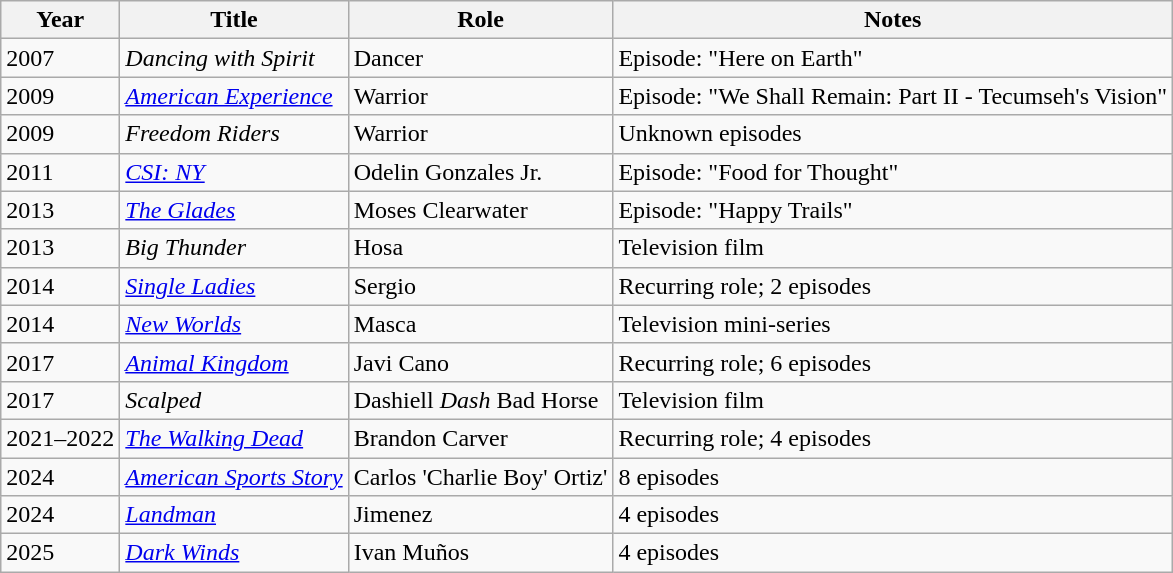<table class="wikitable sortable">
<tr>
<th>Year</th>
<th>Title</th>
<th>Role</th>
<th class=unsortable>Notes</th>
</tr>
<tr>
<td>2007</td>
<td><em>Dancing with Spirit</em></td>
<td>Dancer</td>
<td>Episode: "Here on Earth"</td>
</tr>
<tr>
<td>2009</td>
<td><em><a href='#'>American Experience</a></em></td>
<td>Warrior</td>
<td>Episode: "We Shall Remain: Part II - Tecumseh's Vision"</td>
</tr>
<tr>
<td>2009</td>
<td><em>Freedom Riders</em></td>
<td>Warrior</td>
<td>Unknown episodes</td>
</tr>
<tr>
<td>2011</td>
<td><em><a href='#'>CSI: NY</a></em></td>
<td>Odelin Gonzales Jr.</td>
<td>Episode: "Food for Thought"</td>
</tr>
<tr>
<td>2013</td>
<td><em><a href='#'>The Glades</a></em></td>
<td>Moses Clearwater</td>
<td>Episode: "Happy Trails"</td>
</tr>
<tr>
<td>2013</td>
<td><em>Big Thunder</em></td>
<td>Hosa</td>
<td>Television film</td>
</tr>
<tr>
<td>2014</td>
<td><em><a href='#'>Single Ladies</a></em></td>
<td>Sergio</td>
<td>Recurring role; 2 episodes</td>
</tr>
<tr>
<td>2014</td>
<td><em><a href='#'>New Worlds</a></em></td>
<td>Masca</td>
<td>Television mini-series</td>
</tr>
<tr>
<td>2017</td>
<td><em><a href='#'>Animal Kingdom</a></em></td>
<td>Javi Cano</td>
<td>Recurring role; 6 episodes</td>
</tr>
<tr>
<td>2017</td>
<td><em>Scalped</em></td>
<td>Dashiell <em>Dash</em> Bad Horse</td>
<td>Television film</td>
</tr>
<tr>
<td>2021–2022</td>
<td><em><a href='#'>The Walking Dead</a></em></td>
<td>Brandon Carver</td>
<td>Recurring role; 4 episodes</td>
</tr>
<tr>
<td>2024</td>
<td><em><a href='#'>American Sports Story</a></em></td>
<td>Carlos 'Charlie Boy' Ortiz'</td>
<td>8 episodes</td>
</tr>
<tr>
<td>2024</td>
<td><em><a href='#'>Landman</a></em></td>
<td>Jimenez</td>
<td>4 episodes</td>
</tr>
<tr>
<td>2025</td>
<td><a href='#'><em>Dark Winds</em></a></td>
<td>Ivan Muños</td>
<td>4 episodes</td>
</tr>
</table>
